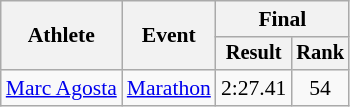<table class="wikitable" style="font-size:90%">
<tr>
<th rowspan="2">Athlete</th>
<th rowspan="2">Event</th>
<th colspan="2">Final</th>
</tr>
<tr style="font-size:95%">
<th>Result</th>
<th>Rank</th>
</tr>
<tr align="center">
<td align="left"><a href='#'>Marc Agosta</a></td>
<td align="left"><a href='#'>Marathon</a></td>
<td>2:27.41</td>
<td>54</td>
</tr>
</table>
